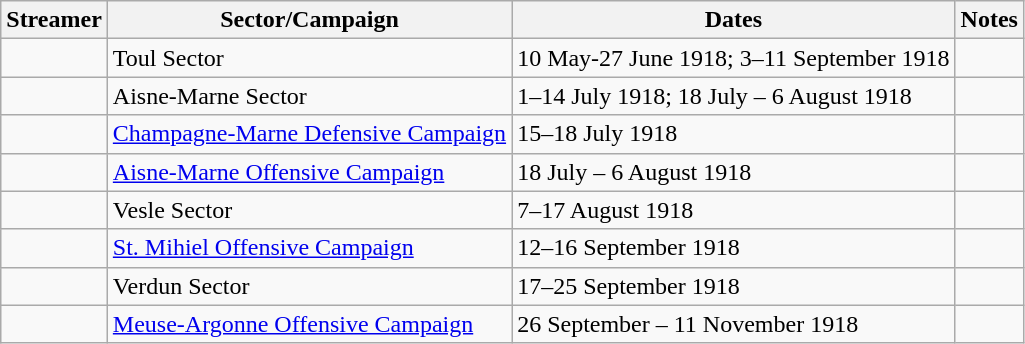<table class="wikitable">
<tr>
<th>Streamer</th>
<th>Sector/Campaign</th>
<th>Dates</th>
<th>Notes</th>
</tr>
<tr>
<td></td>
<td>Toul Sector</td>
<td>10 May-27 June 1918; 3–11 September 1918</td>
<td></td>
</tr>
<tr>
<td></td>
<td>Aisne-Marne Sector</td>
<td>1–14 July 1918; 18 July – 6 August 1918</td>
<td></td>
</tr>
<tr>
<td></td>
<td><a href='#'>Champagne-Marne Defensive Campaign</a></td>
<td>15–18 July 1918</td>
<td></td>
</tr>
<tr>
<td></td>
<td><a href='#'>Aisne-Marne Offensive Campaign</a></td>
<td>18 July – 6 August 1918</td>
<td></td>
</tr>
<tr>
<td></td>
<td>Vesle Sector</td>
<td>7–17 August 1918</td>
<td></td>
</tr>
<tr>
<td></td>
<td><a href='#'>St. Mihiel Offensive Campaign</a></td>
<td>12–16 September 1918</td>
<td></td>
</tr>
<tr>
<td></td>
<td>Verdun Sector</td>
<td>17–25 September 1918</td>
<td></td>
</tr>
<tr>
<td></td>
<td><a href='#'>Meuse-Argonne Offensive Campaign</a></td>
<td>26 September – 11 November 1918</td>
<td></td>
</tr>
</table>
